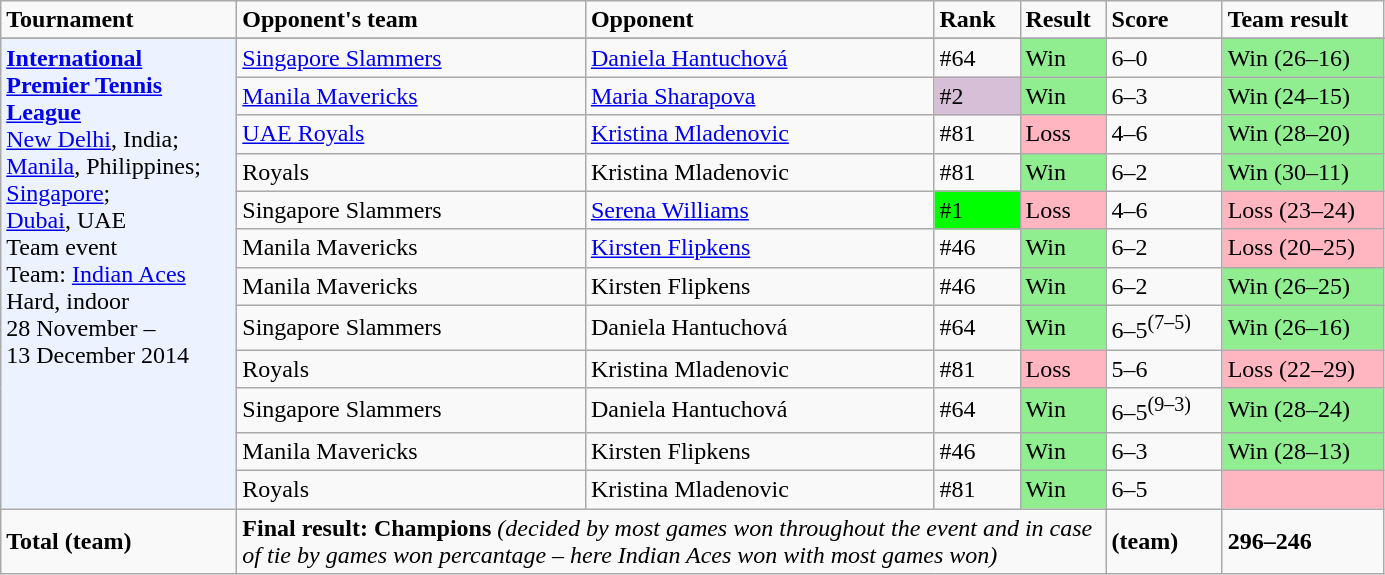<table class="wikitable">
<tr style="font-weight:bold">
<td style="width:150px;">Tournament</td>
<td style="width:225px;">Opponent's team</td>
<td style="width:225px;">Opponent</td>
<td style="width:50px;">Rank</td>
<td style="width:50px;">Result</td>
<td style="width:70px;">Score</td>
<td style="width:100px;">Team result</td>
</tr>
<tr>
</tr>
<tr>
<td rowspan="12" style="background:#ecf2ff; text-align:left; vertical-align:top;"><strong><a href='#'>International Premier Tennis League</a></strong><br> <a href='#'>New Delhi</a>, India;<br> <a href='#'>Manila</a>, Philippines;<br> <a href='#'>Singapore</a>;<br> <a href='#'>Dubai</a>, UAE<br>Team event<br>Team: <a href='#'>Indian Aces</a> <br>Hard, indoor<br>28 November – <br>13 December 2014</td>
<td> <a href='#'>Singapore Slammers</a></td>
<td> <a href='#'>Daniela Hantuchová</a></td>
<td>#64</td>
<td bgcolor=lightgreen>Win</td>
<td>6–0</td>
<td bgcolor=lightgreen>Win (26–16)</td>
</tr>
<tr>
<td> <a href='#'>Manila Mavericks</a></td>
<td> <a href='#'>Maria Sharapova</a></td>
<td bgcolor=thistle>#2</td>
<td bgcolor=lightgreen>Win</td>
<td>6–3</td>
<td bgcolor=lightgreen>Win (24–15)</td>
</tr>
<tr>
<td> <a href='#'>UAE Royals</a></td>
<td> <a href='#'>Kristina Mladenovic</a></td>
<td>#81</td>
<td bgcolor=lightpink>Loss</td>
<td>4–6</td>
<td bgcolor=lightgreen>Win (28–20)</td>
</tr>
<tr>
<td> Royals</td>
<td> Kristina Mladenovic</td>
<td>#81</td>
<td bgcolor=lightgreen>Win</td>
<td>6–2</td>
<td bgcolor=lightgreen>Win (30–11)</td>
</tr>
<tr>
<td> Singapore Slammers</td>
<td> <a href='#'>Serena Williams</a></td>
<td bgcolor=lime>#1</td>
<td bgcolor=lightpink>Loss</td>
<td>4–6</td>
<td bgcolor=lightpink>Loss (23–24)</td>
</tr>
<tr>
<td> Manila Mavericks</td>
<td> <a href='#'>Kirsten Flipkens</a></td>
<td>#46</td>
<td bgcolor=lightgreen>Win</td>
<td>6–2</td>
<td bgcolor=lightpink>Loss (20–25)</td>
</tr>
<tr>
<td> Manila Mavericks</td>
<td> Kirsten Flipkens</td>
<td>#46</td>
<td bgcolor=lightgreen>Win</td>
<td>6–2</td>
<td bgcolor=lightgreen>Win (26–25)</td>
</tr>
<tr>
<td> Singapore Slammers</td>
<td> Daniela Hantuchová</td>
<td>#64</td>
<td bgcolor=lightgreen>Win</td>
<td>6–5<sup>(7–5)</sup></td>
<td bgcolor=lightgreen>Win (26–16)</td>
</tr>
<tr>
<td> Royals</td>
<td> Kristina Mladenovic</td>
<td>#81</td>
<td bgcolor=lightpink>Loss</td>
<td>5–6</td>
<td bgcolor=lightpink>Loss (22–29)</td>
</tr>
<tr>
<td> Singapore Slammers</td>
<td> Daniela Hantuchová</td>
<td>#64</td>
<td bgcolor=lightgreen>Win</td>
<td>6–5<sup>(9–3)</sup></td>
<td bgcolor=lightgreen>Win (28–24)</td>
</tr>
<tr>
<td> Manila Mavericks</td>
<td> Kirsten Flipkens</td>
<td>#46</td>
<td bgcolor=lightgreen>Win</td>
<td>6–3</td>
<td bgcolor=lightgreen>Win (28–13)</td>
</tr>
<tr>
<td> Royals</td>
<td> Kristina Mladenovic</td>
<td>#81</td>
<td bgcolor=lightgreen>Win</td>
<td>6–5</td>
<td bgcolor=lightpink></td>
</tr>
<tr>
<td><strong>Total (team)</strong></td>
<td colspan=4><strong>Final result: Champions</strong> <em>(decided by most games won throughout the event and in case of tie by games won percantage – here Indian Aces won with most games won)</em></td>
<td><strong> (team)</strong></td>
<td><strong>296–246</strong></td>
</tr>
</table>
